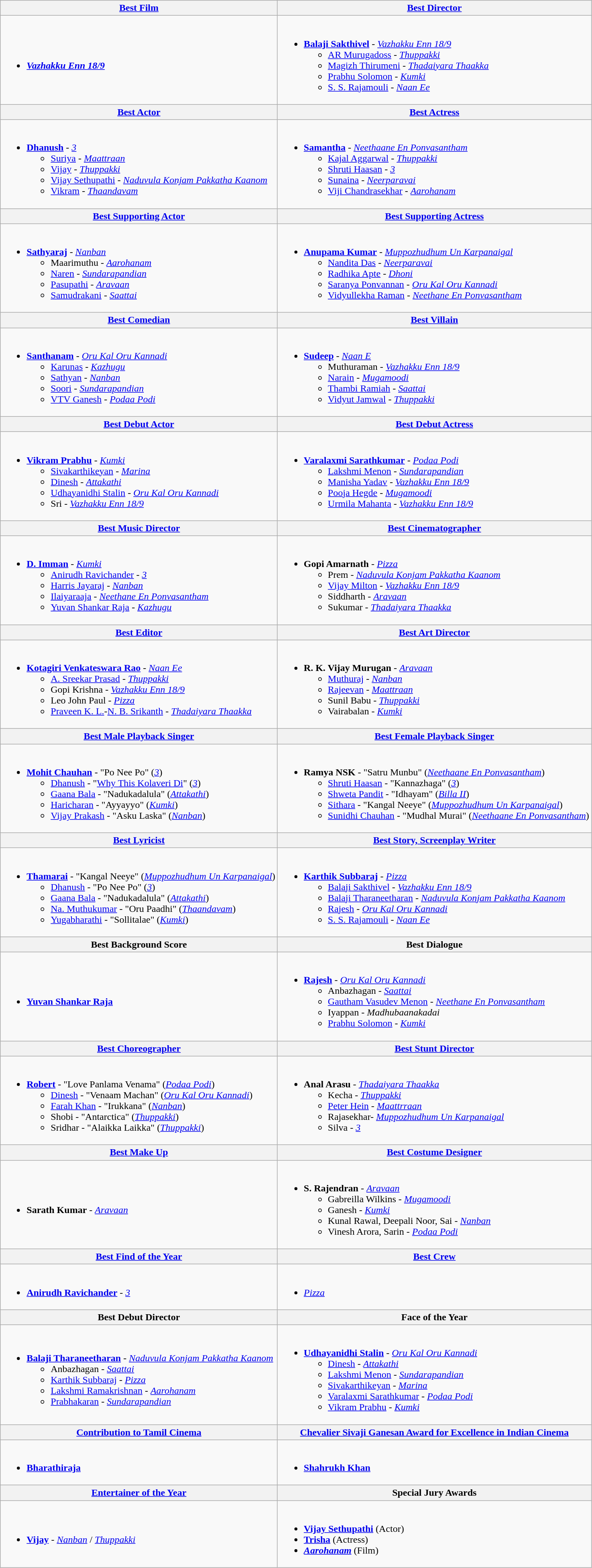<table class="wikitable" |>
<tr>
<th align="center"><a href='#'>Best Film</a></th>
<th align="center"><a href='#'>Best Director</a></th>
</tr>
<tr>
<td><br><ul><li><strong><em><a href='#'>Vazhakku Enn 18/9</a></em></strong></li></ul></td>
<td><br><ul><li><strong><a href='#'>Balaji Sakthivel</a></strong> - <em><a href='#'>Vazhakku Enn 18/9</a></em><ul><li><a href='#'>AR Murugadoss</a> - <em><a href='#'>Thuppakki</a></em></li><li><a href='#'>Magizh Thirumeni</a>  - <em><a href='#'>Thadaiyara Thaakka</a></em></li><li><a href='#'>Prabhu Solomon</a> - <em><a href='#'>Kumki</a></em></li><li><a href='#'>S. S. Rajamouli</a> - <em><a href='#'>Naan Ee</a></em></li></ul></li></ul></td>
</tr>
<tr>
<th align="center"><a href='#'>Best Actor</a></th>
<th align="center"><a href='#'>Best Actress</a></th>
</tr>
<tr>
<td><br><ul><li><strong><a href='#'>Dhanush</a></strong> - <em><a href='#'>3</a></em><ul><li><a href='#'>Suriya</a> - <em><a href='#'>Maattraan</a></em></li><li><a href='#'>Vijay</a>  - <em><a href='#'>Thuppakki</a></em></li><li><a href='#'>Vijay Sethupathi</a> - <em><a href='#'>Naduvula Konjam Pakkatha Kaanom</a></em></li><li><a href='#'>Vikram</a> - <em><a href='#'>Thaandavam</a></em></li></ul></li></ul></td>
<td><br><ul><li><strong><a href='#'>Samantha</a></strong> - <em><a href='#'>Neethaane En Ponvasantham</a></em><ul><li><a href='#'>Kajal Aggarwal</a> - <em><a href='#'>Thuppakki</a></em></li><li><a href='#'>Shruti Haasan</a>  - <em><a href='#'>3</a></em></li><li><a href='#'>Sunaina</a> - <em><a href='#'>Neerparavai</a></em></li><li><a href='#'>Viji Chandrasekhar</a> - <em><a href='#'>Aarohanam</a></em></li></ul></li></ul></td>
</tr>
<tr>
<th align="center"><a href='#'>Best Supporting Actor</a></th>
<th align="center"><a href='#'>Best Supporting Actress</a></th>
</tr>
<tr>
<td><br><ul><li><strong><a href='#'>Sathyaraj</a></strong> - <em><a href='#'>Nanban</a></em><ul><li>Maarimuthu  - <em><a href='#'>Aarohanam</a></em></li><li><a href='#'>Naren</a> - <em><a href='#'>Sundarapandian</a></em></li><li><a href='#'>Pasupathi</a> - <em><a href='#'>Aravaan</a></em></li><li><a href='#'>Samudrakani</a> - <em><a href='#'>Saattai</a></em></li></ul></li></ul></td>
<td><br><ul><li><strong><a href='#'>Anupama Kumar</a></strong> - <em><a href='#'>Muppozhudhum Un Karpanaigal</a></em><ul><li><a href='#'>Nandita Das</a>  - <em><a href='#'>Neerparavai</a></em></li><li><a href='#'>Radhika Apte</a> - <em><a href='#'>Dhoni</a></em></li><li><a href='#'>Saranya Ponvannan</a> - <em><a href='#'>Oru Kal Oru Kannadi</a></em></li><li><a href='#'>Vidyullekha Raman</a> - <em><a href='#'>Neethane En Ponvasantham</a></em></li></ul></li></ul></td>
</tr>
<tr>
<th align="center"><a href='#'>Best Comedian</a></th>
<th align="center"><a href='#'>Best Villain</a></th>
</tr>
<tr>
<td><br><ul><li><strong><a href='#'>Santhanam</a></strong> - <em><a href='#'>Oru Kal Oru Kannadi</a></em><ul><li><a href='#'>Karunas</a> - <em><a href='#'>Kazhugu</a></em></li><li><a href='#'>Sathyan</a>  - <em><a href='#'>Nanban</a></em></li><li><a href='#'>Soori</a> - <em><a href='#'>Sundarapandian</a></em></li><li><a href='#'>VTV Ganesh</a> - <em><a href='#'>Podaa Podi</a></em></li></ul></li></ul></td>
<td><br><ul><li><strong><a href='#'>Sudeep</a></strong> - <em><a href='#'>Naan E</a></em><ul><li>Muthuraman  - <em><a href='#'>Vazhakku Enn 18/9</a></em></li><li><a href='#'>Narain</a> - <em><a href='#'>Mugamoodi</a></em></li><li><a href='#'>Thambi Ramiah</a> - <em><a href='#'>Saattai</a></em></li><li><a href='#'>Vidyut Jamwal</a> - <em><a href='#'>Thuppakki</a></em></li></ul></li></ul></td>
</tr>
<tr>
<th align="center"><a href='#'>Best Debut Actor</a></th>
<th align="center"><a href='#'>Best Debut Actress</a></th>
</tr>
<tr>
<td><br><ul><li><strong><a href='#'>Vikram Prabhu</a></strong> - <em><a href='#'>Kumki</a></em><ul><li><a href='#'>Sivakarthikeyan</a>  - <em><a href='#'>Marina</a></em></li><li><a href='#'>Dinesh</a> - <em><a href='#'>Attakathi</a></em></li><li><a href='#'>Udhayanidhi Stalin</a> - <em><a href='#'>Oru Kal Oru Kannadi</a></em></li><li>Sri - <em><a href='#'>Vazhakku Enn 18/9</a></em></li></ul></li></ul></td>
<td><br><ul><li><strong><a href='#'>Varalaxmi Sarathkumar</a></strong> - <em><a href='#'>Podaa Podi</a></em><ul><li><a href='#'>Lakshmi Menon</a> - <em><a href='#'>Sundarapandian</a></em></li><li><a href='#'>Manisha Yadav</a> - <em><a href='#'>Vazhakku Enn 18/9</a></em></li><li><a href='#'>Pooja Hegde</a> - <em><a href='#'>Mugamoodi</a></em></li><li><a href='#'>Urmila Mahanta</a> - <em><a href='#'>Vazhakku Enn 18/9</a></em></li></ul></li></ul></td>
</tr>
<tr>
<th align="center"><a href='#'>Best Music Director</a></th>
<th align="center"><a href='#'>Best Cinematographer</a></th>
</tr>
<tr>
<td><br><ul><li><strong><a href='#'>D. Imman</a></strong> - <em><a href='#'>Kumki</a></em><ul><li><a href='#'>Anirudh Ravichander</a>  - <em><a href='#'>3</a></em></li><li><a href='#'>Harris Jayaraj</a> - <em><a href='#'>Nanban</a></em></li><li><a href='#'>Ilaiyaraaja</a> - <em><a href='#'>Neethane En Ponvasantham</a></em></li><li><a href='#'>Yuvan Shankar Raja</a> - <em><a href='#'>Kazhugu</a></em></li></ul></li></ul></td>
<td><br><ul><li><strong>Gopi Amarnath</strong> - <em><a href='#'>Pizza</a></em><ul><li>Prem  - <em><a href='#'>Naduvula Konjam Pakkatha Kaanom</a></em></li><li><a href='#'>Vijay Milton</a> - <em><a href='#'>Vazhakku Enn 18/9</a></em></li><li>Siddharth - <em><a href='#'>Aravaan</a></em></li><li>Sukumar - <em><a href='#'>Thadaiyara Thaakka</a></em></li></ul></li></ul></td>
</tr>
<tr>
<th align="center"><a href='#'>Best Editor</a></th>
<th align="center"><a href='#'>Best Art Director</a></th>
</tr>
<tr>
<td><br><ul><li><strong><a href='#'>Kotagiri Venkateswara Rao</a></strong> - <em><a href='#'>Naan Ee</a></em><ul><li><a href='#'>A. Sreekar Prasad</a>  - <em><a href='#'>Thuppakki</a></em></li><li>Gopi Krishna - <em><a href='#'>Vazhakku Enn 18/9</a></em></li><li>Leo John Paul - <em><a href='#'>Pizza</a></em></li><li><a href='#'>Praveen K. L.</a>-<a href='#'>N. B. Srikanth</a> - <em><a href='#'>Thadaiyara Thaakka</a></em></li></ul></li></ul></td>
<td><br><ul><li><strong>R. K. Vijay Murugan</strong> - <em><a href='#'>Aravaan</a></em><ul><li><a href='#'>Muthuraj</a>  - <em><a href='#'>Nanban</a></em></li><li><a href='#'>Rajeevan</a> - <em><a href='#'>Maattraan</a></em></li><li>Sunil Babu - <em><a href='#'>Thuppakki</a></em></li><li>Vairabalan - <em><a href='#'>Kumki</a></em></li></ul></li></ul></td>
</tr>
<tr>
<th align="center"><a href='#'>Best Male Playback Singer</a></th>
<th align="center"><a href='#'>Best Female Playback Singer</a></th>
</tr>
<tr>
<td><br><ul><li><strong><a href='#'>Mohit Chauhan</a></strong> - "Po Nee Po" (<em><a href='#'>3</a></em>)<ul><li><a href='#'>Dhanush</a> - "<a href='#'>Why This Kolaveri Di</a>" (<em><a href='#'>3</a></em>)</li><li><a href='#'>Gaana Bala</a> - "Nadukadalula" (<em><a href='#'>Attakathi</a></em>)</li><li><a href='#'>Haricharan</a> - "Ayyayyo" (<em><a href='#'>Kumki</a></em>)</li><li><a href='#'>Vijay Prakash</a> - "Asku Laska" (<em><a href='#'>Nanban</a></em>)</li></ul></li></ul></td>
<td><br><ul><li><strong>Ramya NSK</strong> - "Satru Munbu" (<em><a href='#'>Neethaane En Ponvasantham</a></em>)<ul><li><a href='#'>Shruti Haasan</a> - "Kannazhaga" (<em><a href='#'>3</a></em>)</li><li><a href='#'>Shweta Pandit</a> - "Idhayam" (<em><a href='#'>Billa II</a></em>)</li><li><a href='#'>Sithara</a> - "Kangal Neeye" (<em><a href='#'>Muppozhudhum Un Karpanaigal</a></em>)</li><li><a href='#'>Sunidhi Chauhan</a> - "Mudhal Murai" (<em><a href='#'>Neethaane En Ponvasantham</a></em>)</li></ul></li></ul></td>
</tr>
<tr>
<th align="center"><a href='#'>Best Lyricist</a></th>
<th align="center"><a href='#'>Best Story, Screenplay Writer</a></th>
</tr>
<tr>
<td><br><ul><li><strong><a href='#'>Thamarai</a></strong> - "Kangal Neeye" (<em><a href='#'>Muppozhudhum Un Karpanaigal</a></em>)<ul><li><a href='#'>Dhanush</a> - "Po Nee Po" (<em><a href='#'>3</a></em>)</li><li><a href='#'>Gaana Bala</a> - "Nadukadalula" (<em><a href='#'>Attakathi</a></em>)</li><li><a href='#'>Na. Muthukumar</a> - "Oru Paadhi" (<em><a href='#'>Thaandavam</a></em>)</li><li><a href='#'>Yugabharathi</a> - "Sollitalae" (<em><a href='#'>Kumki</a></em>)</li></ul></li></ul></td>
<td><br><ul><li><strong><a href='#'>Karthik Subbaraj</a></strong> - <em><a href='#'>Pizza</a></em><ul><li><a href='#'>Balaji Sakthivel</a> - <em><a href='#'>Vazhakku Enn 18/9</a></em></li><li><a href='#'>Balaji Tharaneetharan</a>  - <em><a href='#'>Naduvula Konjam Pakkatha Kaanom</a></em></li><li><a href='#'>Rajesh</a> - <em><a href='#'>Oru Kal Oru Kannadi</a></em></li><li><a href='#'>S. S. Rajamouli</a> - <em><a href='#'>Naan Ee</a></em></li></ul></li></ul></td>
</tr>
<tr>
<th align="center">Best Background Score</th>
<th align="center">Best Dialogue</th>
</tr>
<tr>
<td><br><ul><li><strong><a href='#'>Yuvan Shankar Raja</a></strong></li></ul></td>
<td><br><ul><li><strong><a href='#'>Rajesh</a></strong> - <em><a href='#'>Oru Kal Oru Kannadi</a></em><ul><li>Anbazhagan - <em><a href='#'>Saattai</a></em></li><li><a href='#'>Gautham Vasudev Menon</a>  - <em><a href='#'>Neethane En Ponvasantham</a></em></li><li>Iyappan - <em>Madhubaanakadai</em></li><li><a href='#'>Prabhu Solomon</a> - <em><a href='#'>Kumki</a></em></li></ul></li></ul></td>
</tr>
<tr>
<th align="center"><a href='#'>Best Choreographer</a></th>
<th align="center"><a href='#'>Best Stunt Director</a></th>
</tr>
<tr>
<td><br><ul><li><strong><a href='#'>Robert</a></strong> - "Love Panlama Venama" (<em><a href='#'>Podaa Podi</a></em>)<ul><li><a href='#'>Dinesh</a>  - "Venaam Machan" (<em><a href='#'>Oru Kal Oru Kannadi</a></em>)</li><li><a href='#'>Farah Khan</a> - "Irukkana" (<em><a href='#'>Nanban</a></em>)</li><li>Shobi - "Antarctica" (<em><a href='#'>Thuppakki</a></em>)</li><li>Sridhar - "Alaikka Laikka" (<em><a href='#'>Thuppakki</a></em>)</li></ul></li></ul></td>
<td><br><ul><li><strong>Anal Arasu</strong> - <em><a href='#'>Thadaiyara Thaakka</a></em><ul><li>Kecha  - <em><a href='#'>Thuppakki</a></em></li><li><a href='#'>Peter Hein</a> - <em><a href='#'>Maattrraan</a></em></li><li>Rajasekhar- <em><a href='#'>Muppozhudhum Un Karpanaigal</a></em></li><li>Silva - <em><a href='#'>3</a></em></li></ul></li></ul></td>
</tr>
<tr>
<th align="center"><a href='#'>Best Make Up</a></th>
<th align="center"><a href='#'>Best Costume Designer</a></th>
</tr>
<tr>
<td><br><ul><li><strong>Sarath Kumar</strong> - <em><a href='#'>Aravaan</a></em></li></ul></td>
<td><br><ul><li><strong>S. Rajendran</strong> - <em><a href='#'>Aravaan</a></em><ul><li>Gabreilla Wilkins  - <em><a href='#'>Mugamoodi</a></em></li><li>Ganesh - <em><a href='#'>Kumki</a></em></li><li>Kunal Rawal, Deepali Noor, Sai - <em><a href='#'>Nanban</a></em></li><li>Vinesh Arora, Sarin - <em><a href='#'>Podaa Podi</a></em></li></ul></li></ul></td>
</tr>
<tr>
<th align="center"><a href='#'>Best Find of the Year</a></th>
<th align="center"><a href='#'>Best Crew</a></th>
</tr>
<tr>
<td><br><ul><li><strong><a href='#'>Anirudh Ravichander</a></strong> - <em><a href='#'>3</a></em></li></ul></td>
<td><br><ul><li><em><a href='#'>Pizza</a></em></li></ul></td>
</tr>
<tr>
<th align="center">Best Debut Director</th>
<th align="center">Face of the Year</th>
</tr>
<tr>
<td><br><ul><li><strong><a href='#'>Balaji Tharaneetharan</a></strong> - <em><a href='#'>Naduvula Konjam Pakkatha Kaanom</a></em><ul><li>Anbazhagan  - <em><a href='#'>Saattai</a></em></li><li><a href='#'>Karthik Subbaraj</a> - <em><a href='#'>Pizza</a></em></li><li><a href='#'>Lakshmi Ramakrishnan</a> - <em><a href='#'>Aarohanam</a></em></li><li><a href='#'>Prabhakaran</a> - <em><a href='#'>Sundarapandian</a></em></li></ul></li></ul></td>
<td><br><ul><li><strong><a href='#'>Udhayanidhi Stalin</a></strong> - <em><a href='#'>Oru Kal Oru Kannadi</a></em><ul><li><a href='#'>Dinesh</a> - <em><a href='#'>Attakathi</a></em></li><li><a href='#'>Lakshmi Menon</a> - <em><a href='#'>Sundarapandian</a></em></li><li><a href='#'>Sivakarthikeyan</a>  - <em><a href='#'>Marina</a></em></li><li><a href='#'>Varalaxmi Sarathkumar</a> - <em><a href='#'>Podaa Podi</a></em></li><li><a href='#'>Vikram Prabhu</a> - <em><a href='#'>Kumki</a></em></li></ul></li></ul></td>
</tr>
<tr>
<th align="center"><a href='#'>Contribution to Tamil Cinema</a></th>
<th align="center"><a href='#'>Chevalier Sivaji Ganesan Award for Excellence in Indian Cinema</a></th>
</tr>
<tr>
<td><br><ul><li><strong><a href='#'>Bharathiraja</a></strong></li></ul></td>
<td><br><ul><li><strong><a href='#'>Shahrukh Khan</a></strong></li></ul></td>
</tr>
<tr>
<th align="center"><a href='#'>Entertainer of the Year</a></th>
<th align="center">Special Jury Awards</th>
</tr>
<tr>
<td><br><ul><li><strong><a href='#'>Vijay</a></strong> - <em><a href='#'>Nanban</a></em> / <em><a href='#'>Thuppakki</a></em></li></ul></td>
<td><br><ul><li><strong><a href='#'>Vijay Sethupathi</a></strong> (Actor)</li><li><strong><a href='#'>Trisha</a></strong> (Actress)</li><li><strong><em><a href='#'>Aarohanam</a></em></strong> (Film)</li></ul></td>
</tr>
</table>
